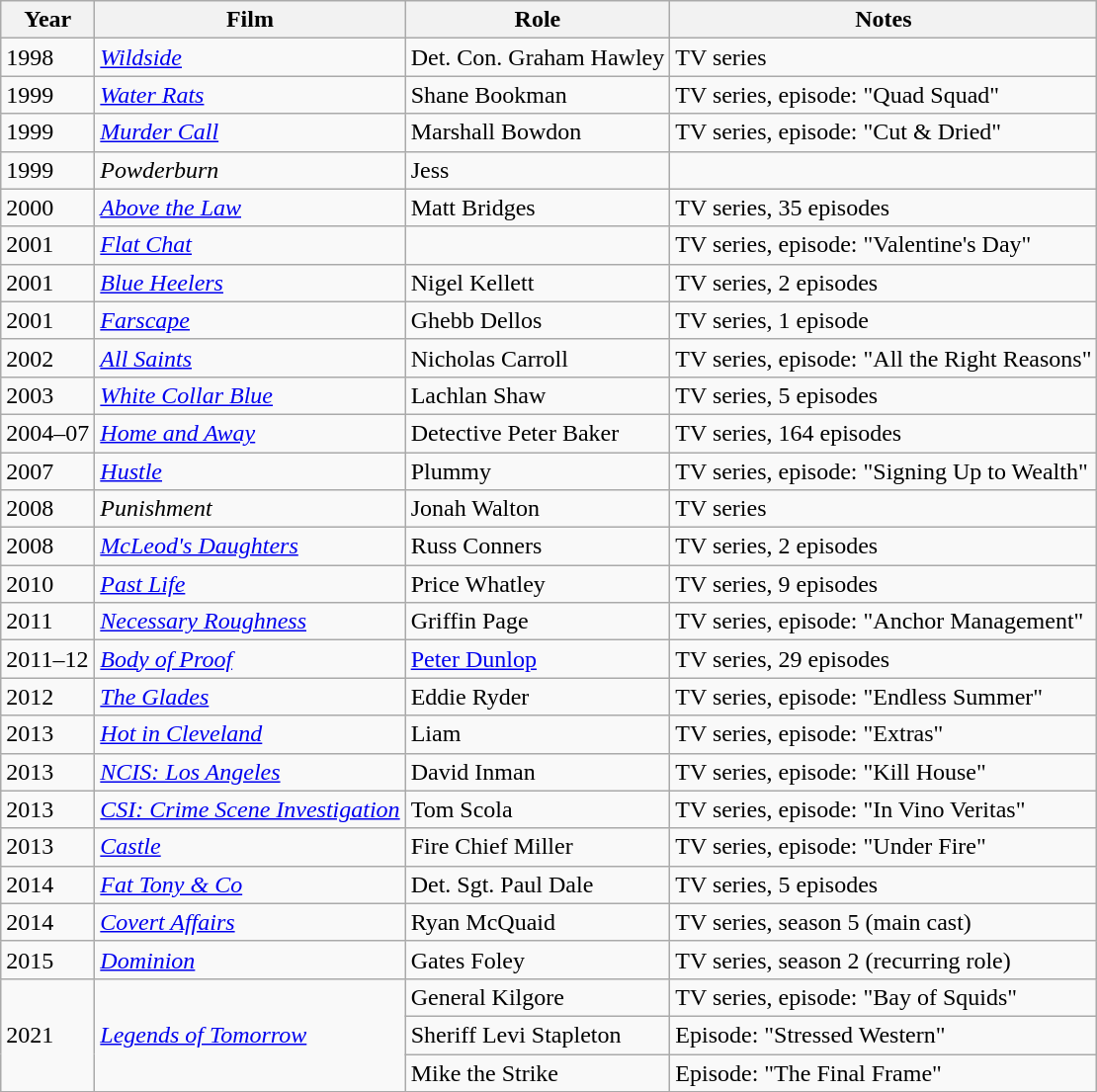<table class="wikitable">
<tr>
<th><strong>Year</strong></th>
<th><strong>Film</strong></th>
<th><strong>Role</strong></th>
<th><strong>Notes</strong></th>
</tr>
<tr>
<td>1998</td>
<td><em><a href='#'>Wildside</a> </em></td>
<td>Det. Con. Graham Hawley</td>
<td>TV series</td>
</tr>
<tr>
<td>1999</td>
<td><em> <a href='#'>Water Rats</a></em></td>
<td>Shane Bookman</td>
<td>TV series, episode: "Quad Squad"</td>
</tr>
<tr>
<td>1999</td>
<td><em><a href='#'>Murder Call</a></em></td>
<td>Marshall Bowdon</td>
<td>TV series, episode: "Cut & Dried"</td>
</tr>
<tr>
<td>1999</td>
<td><em>Powderburn</em></td>
<td>Jess</td>
<td></td>
</tr>
<tr>
<td>2000</td>
<td><em> <a href='#'>Above the Law</a></em></td>
<td>Matt Bridges</td>
<td>TV series, 35 episodes</td>
</tr>
<tr>
<td>2001</td>
<td><em><a href='#'>Flat Chat</a></em></td>
<td></td>
<td>TV series, episode: "Valentine's Day"</td>
</tr>
<tr>
<td>2001</td>
<td><em><a href='#'>Blue Heelers</a></em></td>
<td>Nigel Kellett</td>
<td>TV series, 2 episodes</td>
</tr>
<tr>
<td>2001</td>
<td><em> <a href='#'>Farscape</a></em></td>
<td>Ghebb Dellos</td>
<td>TV series, 1 episode</td>
</tr>
<tr>
<td>2002</td>
<td><em><a href='#'>All Saints</a></em></td>
<td>Nicholas Carroll</td>
<td>TV series, episode: "All the Right Reasons"</td>
</tr>
<tr>
<td>2003</td>
<td><em><a href='#'>White Collar Blue</a></em></td>
<td>Lachlan Shaw</td>
<td>TV series, 5 episodes</td>
</tr>
<tr>
<td>2004–07</td>
<td><em><a href='#'>Home and Away</a></em></td>
<td>Detective Peter Baker</td>
<td>TV series, 164 episodes</td>
</tr>
<tr>
<td>2007</td>
<td><em><a href='#'>Hustle</a></em></td>
<td>Plummy</td>
<td>TV series, episode: "Signing Up to Wealth"</td>
</tr>
<tr>
<td>2008</td>
<td><em>Punishment</em></td>
<td>Jonah Walton</td>
<td>TV series</td>
</tr>
<tr>
<td>2008</td>
<td><em><a href='#'>McLeod's Daughters</a></em></td>
<td>Russ Conners</td>
<td>TV series, 2 episodes</td>
</tr>
<tr>
<td>2010</td>
<td><em><a href='#'>Past Life</a></em></td>
<td>Price Whatley</td>
<td>TV series, 9 episodes</td>
</tr>
<tr>
<td>2011</td>
<td><em><a href='#'>Necessary Roughness</a></em></td>
<td>Griffin Page</td>
<td>TV series, episode: "Anchor Management"</td>
</tr>
<tr>
<td>2011–12</td>
<td><em><a href='#'>Body of Proof</a></em></td>
<td><a href='#'>Peter Dunlop</a></td>
<td>TV series, 29 episodes</td>
</tr>
<tr>
<td>2012</td>
<td><em><a href='#'>The Glades</a></em></td>
<td>Eddie Ryder</td>
<td>TV series, episode: "Endless Summer"</td>
</tr>
<tr>
<td>2013</td>
<td><em><a href='#'>Hot in Cleveland</a></em></td>
<td>Liam</td>
<td>TV series, episode: "Extras"</td>
</tr>
<tr>
<td>2013</td>
<td><em><a href='#'>NCIS: Los Angeles</a></em></td>
<td>David Inman</td>
<td>TV series, episode: "Kill House"</td>
</tr>
<tr>
<td>2013</td>
<td><em><a href='#'>CSI: Crime Scene Investigation</a></em></td>
<td>Tom Scola</td>
<td>TV series, episode: "In Vino Veritas"</td>
</tr>
<tr>
<td>2013</td>
<td><em><a href='#'>Castle</a></em></td>
<td>Fire Chief Miller</td>
<td>TV series, episode: "Under Fire"</td>
</tr>
<tr>
<td>2014</td>
<td><em><a href='#'>Fat Tony & Co</a></em></td>
<td>Det. Sgt. Paul Dale</td>
<td>TV series, 5 episodes</td>
</tr>
<tr>
<td>2014</td>
<td><em><a href='#'>Covert Affairs</a></em></td>
<td>Ryan McQuaid</td>
<td>TV series, season 5 (main cast)</td>
</tr>
<tr>
<td>2015</td>
<td><em><a href='#'>Dominion</a></em></td>
<td>Gates Foley</td>
<td>TV series, season 2 (recurring role)</td>
</tr>
<tr>
<td rowspan=3>2021</td>
<td rowspan=3><em><a href='#'>Legends of Tomorrow</a></em></td>
<td>General Kilgore</td>
<td>TV series, episode: "Bay of Squids"</td>
</tr>
<tr>
<td>Sheriff Levi Stapleton</td>
<td>Episode: "Stressed Western"</td>
</tr>
<tr>
<td>Mike the Strike</td>
<td>Episode: "The Final Frame"</td>
</tr>
</table>
